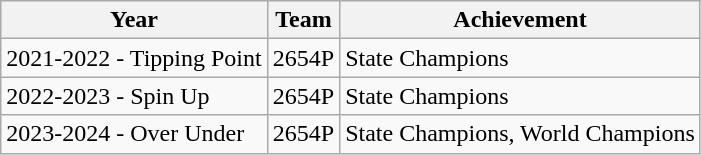<table class="wikitable">
<tr>
<th>Year</th>
<th>Team</th>
<th>Achievement</th>
</tr>
<tr>
<td>2021-2022 - Tipping Point</td>
<td>2654P</td>
<td>State Champions</td>
</tr>
<tr>
<td>2022-2023 - Spin Up</td>
<td>2654P</td>
<td>State Champions</td>
</tr>
<tr>
<td>2023-2024 - Over Under</td>
<td>2654P</td>
<td>State Champions, World Champions</td>
</tr>
</table>
